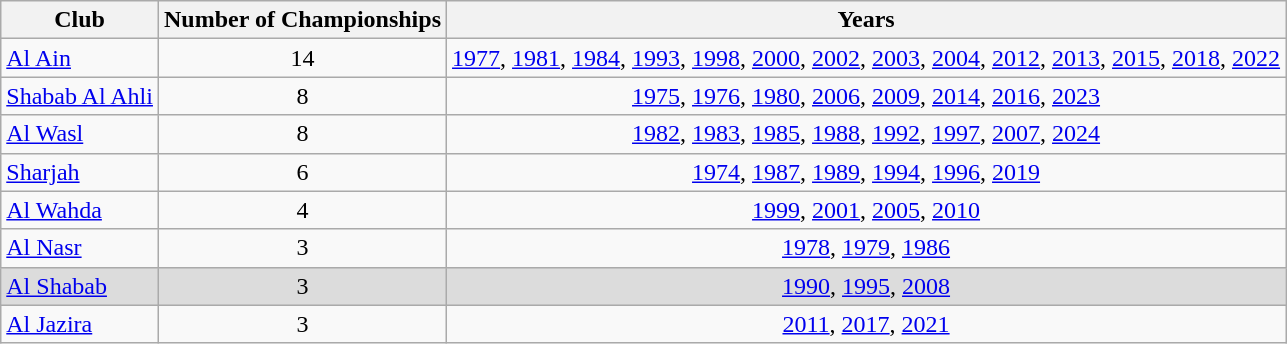<table class="wikitable" style="text-align:center">
<tr>
<th>Club<br></th>
<th>Number of Championships<br></th>
<th>Years<br></th>
</tr>
<tr>
<td style="text-align:left;"><a href='#'>Al Ain</a></td>
<td>14</td>
<td><a href='#'>1977</a>, <a href='#'>1981</a>, <a href='#'>1984</a>, <a href='#'>1993</a>, <a href='#'>1998</a>, <a href='#'>2000</a>, <a href='#'>2002</a>, <a href='#'>2003</a>, <a href='#'>2004</a>, <a href='#'>2012</a>, <a href='#'>2013</a>, <a href='#'>2015</a>, <a href='#'>2018</a>, <a href='#'>2022</a></td>
</tr>
<tr>
<td style="text-align:left;"><a href='#'>Shabab Al Ahli</a></td>
<td>8</td>
<td><a href='#'>1975</a>, <a href='#'>1976</a>, <a href='#'>1980</a>, <a href='#'>2006</a>, <a href='#'>2009</a>, <a href='#'>2014</a>, <a href='#'>2016</a>, <a href='#'>2023</a></td>
</tr>
<tr>
<td style="text-align:left;"><a href='#'>Al Wasl</a></td>
<td>8</td>
<td><a href='#'>1982</a>, <a href='#'>1983</a>, <a href='#'>1985</a>, <a href='#'>1988</a>, <a href='#'>1992</a>, <a href='#'>1997</a>, <a href='#'>2007</a>, <a href='#'>2024</a></td>
</tr>
<tr>
<td style="text-align:left;"><a href='#'>Sharjah</a></td>
<td>6</td>
<td><a href='#'>1974</a>, <a href='#'>1987</a>, <a href='#'>1989</a>, <a href='#'>1994</a>, <a href='#'>1996</a>, <a href='#'>2019</a></td>
</tr>
<tr>
<td style="text-align:left;"><a href='#'>Al Wahda</a></td>
<td>4</td>
<td><a href='#'>1999</a>, <a href='#'>2001</a>, <a href='#'>2005</a>, <a href='#'>2010</a></td>
</tr>
<tr>
<td style="text-align:left;"><a href='#'>Al Nasr</a></td>
<td>3</td>
<td><a href='#'>1978</a>, <a href='#'>1979</a>, <a href='#'>1986</a></td>
</tr>
<tr bgcolor=#DCDCDC>
<td style="text-align:left;"><a href='#'>Al Shabab</a></td>
<td>3</td>
<td><a href='#'>1990</a>, <a href='#'>1995</a>, <a href='#'>2008</a></td>
</tr>
<tr>
<td style="text-align:left;"><a href='#'>Al Jazira</a></td>
<td>3</td>
<td><a href='#'>2011</a>, <a href='#'>2017</a>, <a href='#'>2021</a></td>
</tr>
</table>
